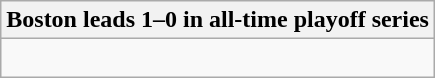<table class="wikitable collapsible collapsed">
<tr>
<th>Boston leads 1–0 in all-time playoff series</th>
</tr>
<tr>
<td><br></td>
</tr>
</table>
